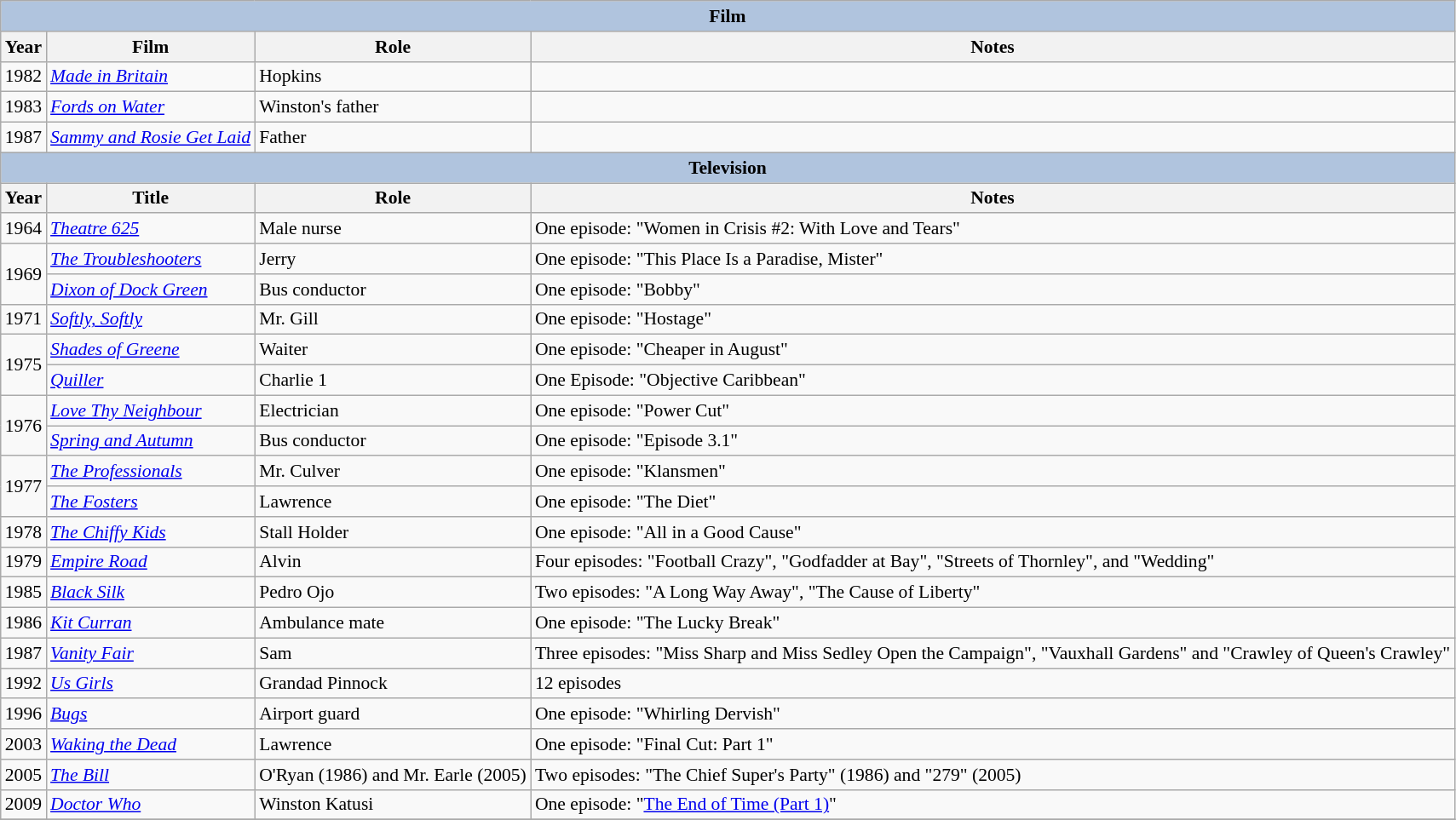<table class="wikitable" style="font-size:90%">
<tr>
<th colspan=4 style="background:lightsteelblue;">Film</th>
</tr>
<tr>
<th>Year</th>
<th>Film</th>
<th>Role</th>
<th>Notes</th>
</tr>
<tr>
<td>1982</td>
<td><em><a href='#'>Made in Britain</a></em></td>
<td>Hopkins</td>
<td></td>
</tr>
<tr>
<td>1983</td>
<td><em><a href='#'>Fords on Water</a></em></td>
<td>Winston's father</td>
<td></td>
</tr>
<tr>
<td>1987</td>
<td><em><a href='#'>Sammy and Rosie Get Laid</a></em></td>
<td>Father</td>
<td></td>
</tr>
<tr>
<th colspan=4 style="background:lightsteelblue;">Television</th>
</tr>
<tr>
<th>Year</th>
<th>Title</th>
<th>Role</th>
<th>Notes</th>
</tr>
<tr>
<td>1964</td>
<td><em><a href='#'>Theatre 625</a></em></td>
<td>Male nurse</td>
<td>One episode: "Women in Crisis #2: With Love and Tears"</td>
</tr>
<tr>
<td rowspan=2>1969</td>
<td><em><a href='#'>The Troubleshooters</a></em></td>
<td>Jerry</td>
<td>One episode: "This Place Is a Paradise, Mister"</td>
</tr>
<tr>
<td><em><a href='#'>Dixon of Dock Green</a></em></td>
<td>Bus conductor</td>
<td>One episode: "Bobby"</td>
</tr>
<tr>
<td>1971</td>
<td><em><a href='#'>Softly, Softly</a></em></td>
<td>Mr. Gill</td>
<td>One episode: "Hostage"</td>
</tr>
<tr>
<td rowspan=2>1975</td>
<td><em><a href='#'>Shades of Greene</a></em></td>
<td>Waiter</td>
<td>One episode: "Cheaper in August"</td>
</tr>
<tr>
<td><em><a href='#'>Quiller</a></em></td>
<td>Charlie 1</td>
<td>One Episode: "Objective Caribbean"</td>
</tr>
<tr>
<td rowspan=2>1976</td>
<td><em><a href='#'>Love Thy Neighbour</a></em></td>
<td>Electrician</td>
<td>One episode: "Power Cut"</td>
</tr>
<tr>
<td><em><a href='#'>Spring and Autumn</a></em></td>
<td>Bus conductor</td>
<td>One episode: "Episode 3.1"</td>
</tr>
<tr>
<td rowspan=2>1977</td>
<td><em><a href='#'>The Professionals</a></em></td>
<td>Mr. Culver</td>
<td>One episode: "Klansmen"</td>
</tr>
<tr>
<td><em><a href='#'>The Fosters</a></em></td>
<td>Lawrence</td>
<td>One episode: "The Diet"</td>
</tr>
<tr>
<td>1978</td>
<td><em><a href='#'>The Chiffy Kids</a></em></td>
<td>Stall Holder</td>
<td>One episode: "All in a Good Cause"</td>
</tr>
<tr>
<td>1979</td>
<td><em><a href='#'>Empire Road</a></em></td>
<td>Alvin</td>
<td>Four episodes: "Football Crazy", "Godfadder at Bay", "Streets of Thornley", and "Wedding"</td>
</tr>
<tr>
<td>1985</td>
<td><em><a href='#'>Black Silk</a></em></td>
<td>Pedro Ojo</td>
<td>Two episodes: "A Long Way Away", "The Cause of Liberty"</td>
</tr>
<tr>
<td>1986</td>
<td><em><a href='#'>Kit Curran</a></em></td>
<td>Ambulance mate</td>
<td>One episode: "The Lucky Break"</td>
</tr>
<tr>
<td>1987</td>
<td><em><a href='#'>Vanity Fair</a></em></td>
<td>Sam</td>
<td>Three episodes: "Miss Sharp and Miss Sedley Open the Campaign", "Vauxhall Gardens" and "Crawley of Queen's Crawley"</td>
</tr>
<tr>
<td>1992</td>
<td><em><a href='#'>Us Girls</a></em></td>
<td>Grandad Pinnock</td>
<td>12 episodes</td>
</tr>
<tr>
<td>1996</td>
<td><em><a href='#'>Bugs</a></em></td>
<td>Airport guard</td>
<td>One episode: "Whirling Dervish"</td>
</tr>
<tr>
<td>2003</td>
<td><em><a href='#'>Waking the Dead</a></em></td>
<td>Lawrence</td>
<td>One episode: "Final Cut: Part 1"</td>
</tr>
<tr>
<td>2005</td>
<td><em><a href='#'>The Bill</a></em></td>
<td>O'Ryan (1986) and Mr. Earle (2005)</td>
<td>Two episodes: "The Chief Super's Party" (1986) and "279" (2005)</td>
</tr>
<tr>
<td>2009</td>
<td><em><a href='#'>Doctor Who</a></em></td>
<td>Winston Katusi</td>
<td>One episode: "<a href='#'>The End of Time (Part 1)</a>"</td>
</tr>
<tr>
</tr>
</table>
